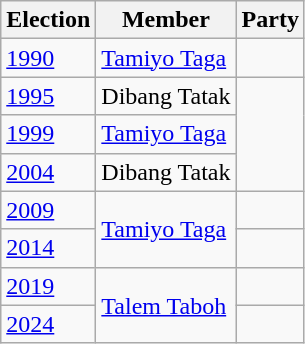<table class="wikitable sortable">
<tr>
<th>Election</th>
<th>Member</th>
<th colspan=2>Party</th>
</tr>
<tr>
<td><a href='#'>1990</a></td>
<td><a href='#'>Tamiyo Taga</a></td>
<td></td>
</tr>
<tr>
<td><a href='#'>1995</a></td>
<td>Dibang Tatak</td>
</tr>
<tr>
<td><a href='#'>1999</a></td>
<td><a href='#'>Tamiyo Taga</a></td>
</tr>
<tr>
<td><a href='#'>2004</a></td>
<td>Dibang Tatak</td>
</tr>
<tr>
<td><a href='#'>2009</a></td>
<td rowspan=2><a href='#'>Tamiyo Taga</a></td>
<td></td>
</tr>
<tr>
<td><a href='#'>2014</a></td>
</tr>
<tr>
<td><a href='#'>2019</a></td>
<td rowspan=2><a href='#'>Talem Taboh</a></td>
<td></td>
</tr>
<tr>
<td><a href='#'>2024</a></td>
<td></td>
</tr>
</table>
